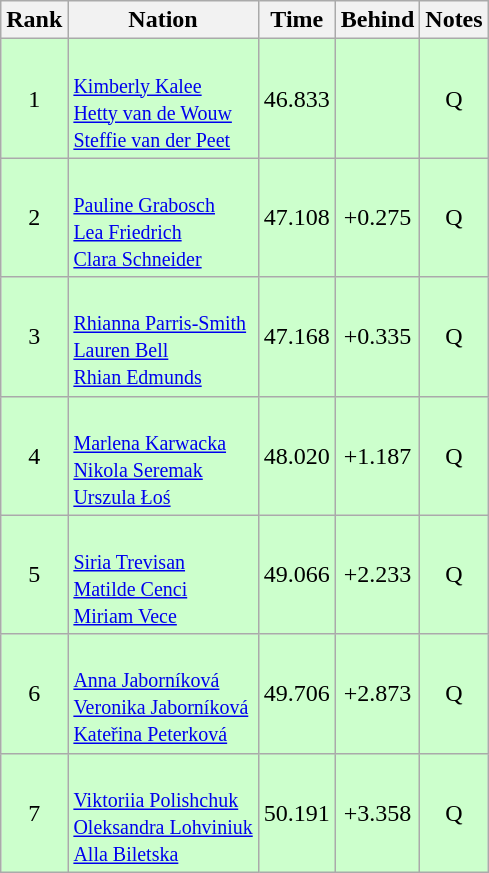<table class="wikitable sortable" style="text-align:center">
<tr>
<th>Rank</th>
<th>Nation</th>
<th>Time</th>
<th>Behind</th>
<th>Notes</th>
</tr>
<tr bgcolor=ccffcc>
<td>1</td>
<td align=left><br><small><a href='#'>Kimberly Kalee</a><br><a href='#'>Hetty van de Wouw</a><br><a href='#'>Steffie van der Peet</a></small></td>
<td>46.833</td>
<td></td>
<td>Q</td>
</tr>
<tr bgcolor=ccffcc>
<td>2</td>
<td align=left><br><small><a href='#'>Pauline Grabosch</a><br><a href='#'>Lea Friedrich</a><br><a href='#'>Clara Schneider</a></small></td>
<td>47.108</td>
<td>+0.275</td>
<td>Q</td>
</tr>
<tr bgcolor=ccffcc>
<td>3</td>
<td align=left><br><small><a href='#'>Rhianna Parris-Smith</a><br><a href='#'>Lauren Bell</a><br><a href='#'>Rhian Edmunds</a></small></td>
<td>47.168</td>
<td>+0.335</td>
<td>Q</td>
</tr>
<tr bgcolor=ccffcc>
<td>4</td>
<td align=left><br><small><a href='#'>Marlena Karwacka</a><br><a href='#'>Nikola Seremak</a><br><a href='#'>Urszula Łoś</a></small></td>
<td>48.020</td>
<td>+1.187</td>
<td>Q</td>
</tr>
<tr bgcolor=ccffcc>
<td>5</td>
<td align=left><br><small><a href='#'>Siria Trevisan</a><br><a href='#'>Matilde Cenci</a><br><a href='#'>Miriam Vece</a></small></td>
<td>49.066</td>
<td>+2.233</td>
<td>Q</td>
</tr>
<tr bgcolor=ccffcc>
<td>6</td>
<td align=left><br><small><a href='#'>Anna Jaborníková</a><br><a href='#'>Veronika Jaborníková</a><br><a href='#'>Kateřina Peterková</a></small></td>
<td>49.706</td>
<td>+2.873</td>
<td>Q</td>
</tr>
<tr bgcolor=ccffcc>
<td>7</td>
<td align=left><br><small><a href='#'>Viktoriia Polishchuk</a><br><a href='#'>Oleksandra Lohviniuk</a><br><a href='#'>Alla Biletska</a></small></td>
<td>50.191</td>
<td>+3.358</td>
<td>Q</td>
</tr>
</table>
